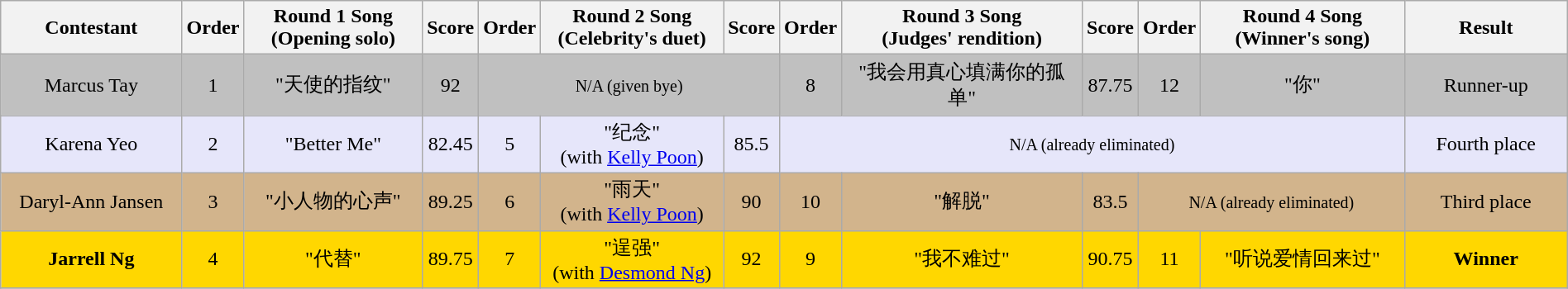<table class="wikitable" style="text-align:center; width:100%;">
<tr>
<th scope="col" width="13%">Contestant</th>
<th scope="col" width="02%">Order</th>
<th scope="col" width="13%">Round 1 Song<br>(Opening solo)</th>
<th scope="col" width="02%">Score</th>
<th scope="col" width="02%">Order</th>
<th scope="col" width="13%">Round 2 Song<br>(Celebrity's duet)</th>
<th scope="col" width="02%">Score</th>
<th scope="col" width="02%">Order</th>
<th scope="col" width="18%">Round 3 Song<br>(Judges' rendition)</th>
<th scope="col" width="02%">Score</th>
<th scope="col" width="02%">Order</th>
<th scope="col" width="15%">Round 4 Song<br>(Winner's song)</th>
<th scope="col" width="12%">Result</th>
</tr>
<tr style="background:silver;">
<td>Marcus Tay</td>
<td>1</td>
<td>"天使的指纹"</td>
<td>92</td>
<td colspan="3"><small>N/A (given bye)</small></td>
<td>8</td>
<td>"我会用真心填满你的孤单"</td>
<td>87.75</td>
<td>12</td>
<td>"你"</td>
<td>Runner-up</td>
</tr>
<tr style="background:#E6E6FA;">
<td>Karena Yeo</td>
<td>2</td>
<td>"Better Me"</td>
<td>82.45</td>
<td>5</td>
<td>"纪念"<br>(with <a href='#'>Kelly Poon</a>)</td>
<td>85.5</td>
<td colspan="5"><small>N/A (already eliminated)</small></td>
<td>Fourth place</td>
</tr>
<tr style="background:tan;">
<td>Daryl-Ann Jansen</td>
<td>3</td>
<td>"小人物的心声"</td>
<td>89.25</td>
<td>6</td>
<td>"雨天"<br>(with <a href='#'>Kelly Poon</a>)</td>
<td>90</td>
<td>10</td>
<td>"解脱"</td>
<td>83.5</td>
<td colspan="2"><small>N/A (already eliminated)</small></td>
<td>Third place</td>
</tr>
<tr style="background:gold;">
<td><strong>Jarrell Ng</strong></td>
<td>4</td>
<td>"代替"</td>
<td>89.75</td>
<td>7</td>
<td>"逞强"<br>(with <a href='#'>Desmond Ng</a>)</td>
<td>92</td>
<td>9</td>
<td>"我不难过"</td>
<td>90.75</td>
<td>11</td>
<td>"听说爱情回来过"</td>
<td><strong>Winner</strong></td>
</tr>
<tr>
</tr>
</table>
